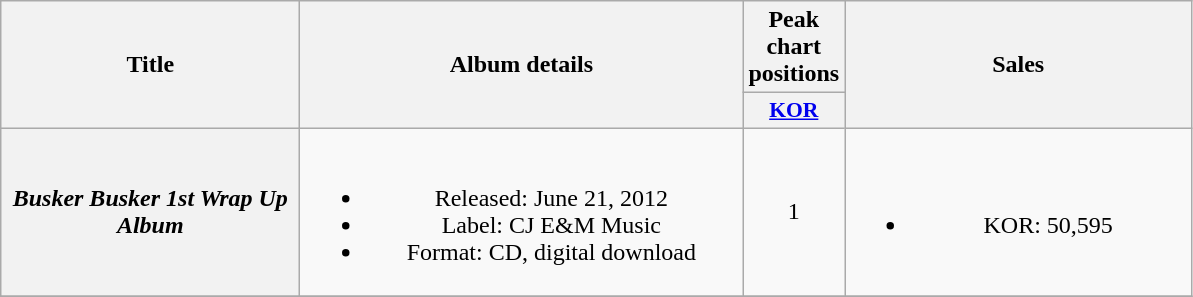<table class="wikitable plainrowheaders" style="text-align:center;">
<tr>
<th rowspan="2" style="width:12em;">Title</th>
<th rowspan="2" style="width:18em;">Album details</th>
<th colspan="1">Peak chart positions</th>
<th rowspan="2" style="width:14em;">Sales</th>
</tr>
<tr>
<th scope="col" style="width:3em;font-size:90%;"><a href='#'>KOR</a><br></th>
</tr>
<tr>
<th scope="row"><em>Busker Busker 1st Wrap Up Album</em></th>
<td><br><ul><li>Released: June 21, 2012</li><li>Label: CJ E&M Music</li><li>Format: CD, digital download</li></ul></td>
<td>1</td>
<td><br><ul><li>KOR: 50,595</li></ul></td>
</tr>
<tr>
</tr>
</table>
